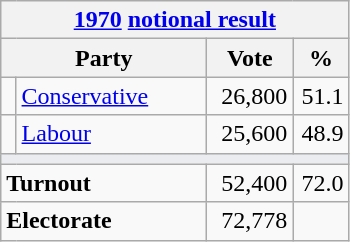<table class="wikitable">
<tr>
<th colspan="4"><a href='#'>1970</a> <a href='#'>notional result</a></th>
</tr>
<tr>
<th bgcolor="#DDDDFF" width="130px" colspan="2">Party</th>
<th bgcolor="#DDDDFF" width="50px">Vote</th>
<th bgcolor="#DDDDFF" width="30px">%</th>
</tr>
<tr>
<td></td>
<td><a href='#'>Conservative</a></td>
<td align=right>26,800</td>
<td align=right>51.1</td>
</tr>
<tr>
<td></td>
<td><a href='#'>Labour</a></td>
<td align=right>25,600</td>
<td align=right>48.9</td>
</tr>
<tr>
<td colspan="4" bgcolor="#EAECF0"></td>
</tr>
<tr>
<td colspan="2"><strong>Turnout</strong></td>
<td align=right>52,400</td>
<td align=right>72.0</td>
</tr>
<tr>
<td colspan="2"><strong>Electorate</strong></td>
<td align=right>72,778</td>
</tr>
</table>
